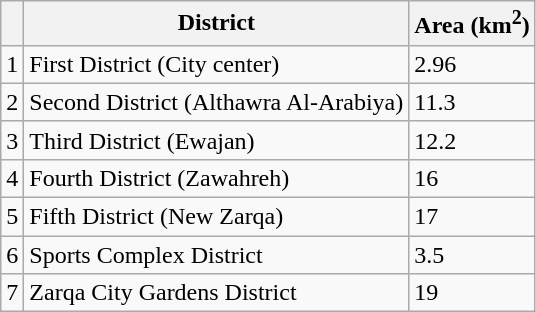<table class="wikitable">
<tr>
<th></th>
<th>District</th>
<th>Area (km<sup>2</sup>)</th>
</tr>
<tr>
<td>1</td>
<td>First District (City center)</td>
<td>2.96</td>
</tr>
<tr>
<td>2</td>
<td>Second District (Althawra Al-Arabiya)</td>
<td>11.3</td>
</tr>
<tr>
<td>3</td>
<td>Third District (Ewajan)</td>
<td>12.2</td>
</tr>
<tr>
<td>4</td>
<td>Fourth District (Zawahreh)</td>
<td>16</td>
</tr>
<tr>
<td>5</td>
<td>Fifth District (New Zarqa)</td>
<td>17</td>
</tr>
<tr>
<td>6</td>
<td>Sports Complex District</td>
<td>3.5</td>
</tr>
<tr>
<td>7</td>
<td>Zarqa City Gardens District</td>
<td>19</td>
</tr>
</table>
